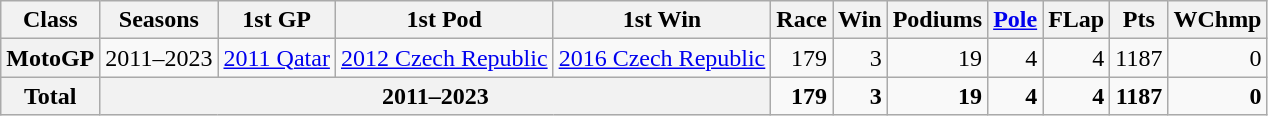<table class="wikitable">
<tr>
<th>Class</th>
<th>Seasons</th>
<th>1st GP</th>
<th>1st Pod</th>
<th>1st Win</th>
<th>Race</th>
<th>Win</th>
<th>Podiums</th>
<th><a href='#'>Pole</a></th>
<th>FLap</th>
<th>Pts</th>
<th>WChmp</th>
</tr>
<tr style="text-align:right;">
<th>MotoGP</th>
<td>2011–2023</td>
<td align="left"><a href='#'>2011 Qatar</a></td>
<td align="left"><a href='#'>2012 Czech Republic</a></td>
<td align="left"><a href='#'>2016 Czech Republic</a></td>
<td>179</td>
<td>3</td>
<td>19</td>
<td>4</td>
<td>4</td>
<td>1187</td>
<td>0</td>
</tr>
<tr style="text-align:right;">
<th>Total</th>
<th colspan="4">2011–2023</th>
<td><strong>179</strong></td>
<td><strong>3</strong></td>
<td><strong>19</strong></td>
<td><strong>4</strong></td>
<td><strong>4</strong></td>
<td><strong>1187</strong></td>
<td><strong>0</strong></td>
</tr>
</table>
